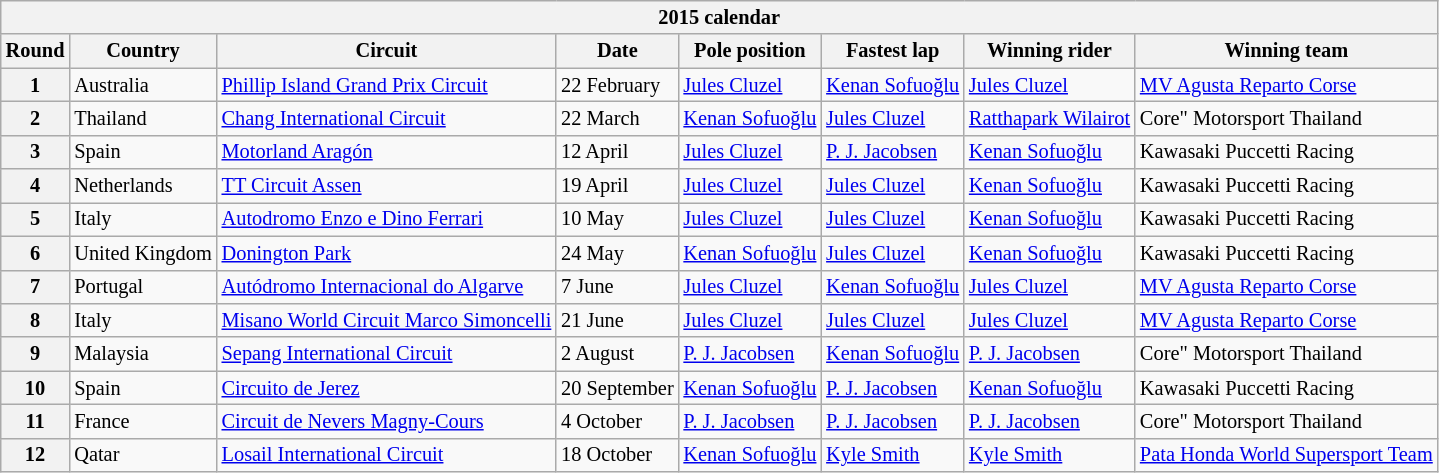<table class="wikitable" style="font-size: 85%">
<tr>
<th colspan=9>2015 calendar</th>
</tr>
<tr>
<th>Round</th>
<th>Country</th>
<th>Circuit</th>
<th>Date</th>
<th>Pole position</th>
<th>Fastest lap</th>
<th>Winning rider</th>
<th>Winning team<br></th>
</tr>
<tr>
<th>1</th>
<td> Australia</td>
<td><a href='#'>Phillip Island Grand Prix Circuit</a></td>
<td>22 February</td>
<td> <a href='#'>Jules Cluzel</a></td>
<td> <a href='#'>Kenan Sofuoğlu</a></td>
<td> <a href='#'>Jules Cluzel</a></td>
<td><a href='#'>MV Agusta Reparto Corse</a></td>
</tr>
<tr>
<th>2</th>
<td> Thailand</td>
<td><a href='#'>Chang International Circuit</a></td>
<td>22 March</td>
<td> <a href='#'>Kenan Sofuoğlu</a></td>
<td> <a href='#'>Jules Cluzel</a></td>
<td> <a href='#'>Ratthapark Wilairot</a></td>
<td>Core" Motorsport Thailand</td>
</tr>
<tr>
<th>3</th>
<td> Spain</td>
<td><a href='#'>Motorland Aragón</a></td>
<td>12 April</td>
<td> <a href='#'>Jules Cluzel</a></td>
<td> <a href='#'>P. J. Jacobsen</a></td>
<td> <a href='#'>Kenan Sofuoğlu</a></td>
<td>Kawasaki Puccetti Racing</td>
</tr>
<tr>
<th>4</th>
<td> Netherlands</td>
<td><a href='#'>TT Circuit Assen</a></td>
<td>19 April</td>
<td> <a href='#'>Jules Cluzel</a></td>
<td> <a href='#'>Jules Cluzel</a></td>
<td> <a href='#'>Kenan Sofuoğlu</a></td>
<td>Kawasaki Puccetti Racing</td>
</tr>
<tr>
<th>5</th>
<td> Italy</td>
<td><a href='#'>Autodromo Enzo e Dino Ferrari</a></td>
<td>10 May</td>
<td> <a href='#'>Jules Cluzel</a></td>
<td> <a href='#'>Jules Cluzel</a></td>
<td> <a href='#'>Kenan Sofuoğlu</a></td>
<td>Kawasaki Puccetti Racing</td>
</tr>
<tr>
<th>6</th>
<td> United Kingdom</td>
<td><a href='#'>Donington Park</a></td>
<td>24 May</td>
<td> <a href='#'>Kenan Sofuoğlu</a></td>
<td> <a href='#'>Jules Cluzel</a></td>
<td> <a href='#'>Kenan Sofuoğlu</a></td>
<td>Kawasaki Puccetti Racing</td>
</tr>
<tr>
<th>7</th>
<td> Portugal</td>
<td><a href='#'>Autódromo Internacional do Algarve</a></td>
<td>7 June</td>
<td> <a href='#'>Jules Cluzel</a></td>
<td> <a href='#'>Kenan Sofuoğlu</a></td>
<td> <a href='#'>Jules Cluzel</a></td>
<td><a href='#'>MV Agusta Reparto Corse</a></td>
</tr>
<tr>
<th>8</th>
<td> Italy</td>
<td><a href='#'>Misano World Circuit Marco Simoncelli</a></td>
<td>21 June</td>
<td> <a href='#'>Jules Cluzel</a></td>
<td> <a href='#'>Jules Cluzel</a></td>
<td> <a href='#'>Jules Cluzel</a></td>
<td><a href='#'>MV Agusta Reparto Corse</a></td>
</tr>
<tr>
<th>9</th>
<td> Malaysia</td>
<td><a href='#'>Sepang International Circuit</a></td>
<td>2 August</td>
<td> <a href='#'>P. J. Jacobsen</a></td>
<td> <a href='#'>Kenan Sofuoğlu</a></td>
<td> <a href='#'>P. J. Jacobsen</a></td>
<td>Core" Motorsport Thailand</td>
</tr>
<tr>
<th>10</th>
<td> Spain</td>
<td><a href='#'>Circuito de Jerez</a></td>
<td>20 September</td>
<td> <a href='#'>Kenan Sofuoğlu</a></td>
<td> <a href='#'>P. J. Jacobsen</a></td>
<td> <a href='#'>Kenan Sofuoğlu</a></td>
<td>Kawasaki Puccetti Racing</td>
</tr>
<tr>
<th>11</th>
<td> France</td>
<td><a href='#'>Circuit de Nevers Magny-Cours</a></td>
<td>4 October</td>
<td> <a href='#'>P. J. Jacobsen</a></td>
<td> <a href='#'>P. J. Jacobsen</a></td>
<td> <a href='#'>P. J. Jacobsen</a></td>
<td>Core" Motorsport Thailand</td>
</tr>
<tr>
<th>12</th>
<td> Qatar</td>
<td><a href='#'>Losail International Circuit</a></td>
<td>18 October</td>
<td> <a href='#'>Kenan Sofuoğlu</a></td>
<td> <a href='#'>Kyle Smith</a></td>
<td> <a href='#'>Kyle Smith</a></td>
<td><a href='#'>Pata Honda World Supersport Team</a></td>
</tr>
</table>
